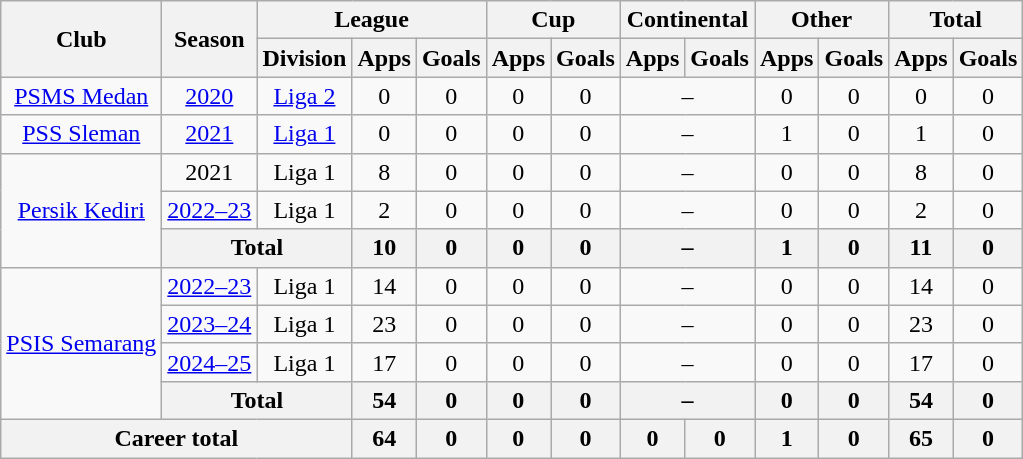<table class="wikitable" style="text-align: center">
<tr>
<th rowspan="2">Club</th>
<th rowspan="2">Season</th>
<th colspan="3">League</th>
<th colspan="2">Cup</th>
<th colspan="2">Continental</th>
<th colspan="2">Other</th>
<th colspan="2">Total</th>
</tr>
<tr>
<th>Division</th>
<th>Apps</th>
<th>Goals</th>
<th>Apps</th>
<th>Goals</th>
<th>Apps</th>
<th>Goals</th>
<th>Apps</th>
<th>Goals</th>
<th>Apps</th>
<th>Goals</th>
</tr>
<tr>
<td rowspan="1"><a href='#'>PSMS Medan</a></td>
<td><a href='#'>2020</a></td>
<td rowspan="1" valign="center"><a href='#'>Liga 2</a></td>
<td>0</td>
<td>0</td>
<td>0</td>
<td>0</td>
<td colspan="2">–</td>
<td>0</td>
<td>0</td>
<td>0</td>
<td>0</td>
</tr>
<tr>
<td><a href='#'>PSS Sleman</a></td>
<td><a href='#'>2021</a></td>
<td><a href='#'>Liga 1</a></td>
<td>0</td>
<td>0</td>
<td>0</td>
<td>0</td>
<td colspan="2">–</td>
<td>1</td>
<td>0</td>
<td>1</td>
<td>0</td>
</tr>
<tr>
<td rowspan="3"><a href='#'>Persik Kediri</a></td>
<td>2021</td>
<td>Liga 1</td>
<td>8</td>
<td>0</td>
<td>0</td>
<td>0</td>
<td colspan="2">–</td>
<td>0</td>
<td>0</td>
<td>8</td>
<td>0</td>
</tr>
<tr>
<td><a href='#'>2022–23</a></td>
<td rowspan="1" valign="center">Liga 1</td>
<td>2</td>
<td>0</td>
<td>0</td>
<td>0</td>
<td colspan=2>–</td>
<td>0</td>
<td>0</td>
<td>2</td>
<td>0</td>
</tr>
<tr>
<th colspan="2">Total</th>
<th>10</th>
<th>0</th>
<th>0</th>
<th>0</th>
<th colspan="2">–</th>
<th>1</th>
<th>0</th>
<th>11</th>
<th>0</th>
</tr>
<tr>
<td rowspan="4"><a href='#'>PSIS Semarang</a></td>
<td><a href='#'>2022–23</a></td>
<td>Liga 1</td>
<td>14</td>
<td>0</td>
<td>0</td>
<td>0</td>
<td colspan="2">–</td>
<td>0</td>
<td>0</td>
<td>14</td>
<td>0</td>
</tr>
<tr>
<td><a href='#'>2023–24</a></td>
<td>Liga 1</td>
<td>23</td>
<td>0</td>
<td>0</td>
<td>0</td>
<td colspan="2">–</td>
<td>0</td>
<td>0</td>
<td>23</td>
<td>0</td>
</tr>
<tr>
<td><a href='#'>2024–25</a></td>
<td>Liga 1</td>
<td>17</td>
<td>0</td>
<td>0</td>
<td>0</td>
<td colspan="2">–</td>
<td>0</td>
<td>0</td>
<td>17</td>
<td>0</td>
</tr>
<tr>
<th colspan="2">Total</th>
<th>54</th>
<th>0</th>
<th>0</th>
<th>0</th>
<th colspan="2">–</th>
<th>0</th>
<th>0</th>
<th>54</th>
<th>0</th>
</tr>
<tr>
<th colspan=3>Career total</th>
<th>64</th>
<th>0</th>
<th>0</th>
<th>0</th>
<th>0</th>
<th>0</th>
<th>1</th>
<th>0</th>
<th>65</th>
<th>0</th>
</tr>
</table>
